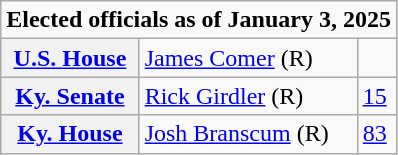<table class=wikitable>
<tr>
<td colspan="3"><strong>Elected officials as of January 3, 2025</strong></td>
</tr>
<tr>
<th scope=row><a href='#'>U.S. House</a></th>
<td><a href='#'>James Comer</a> (R)</td>
<td></td>
</tr>
<tr>
<th scope=row><a href='#'>Ky. Senate</a></th>
<td><a href='#'>Rick Girdler</a> (R)</td>
<td><a href='#'>15</a></td>
</tr>
<tr>
<th scope=row><a href='#'>Ky. House</a></th>
<td><a href='#'>Josh Branscum</a> (R)</td>
<td><a href='#'>83</a></td>
</tr>
</table>
